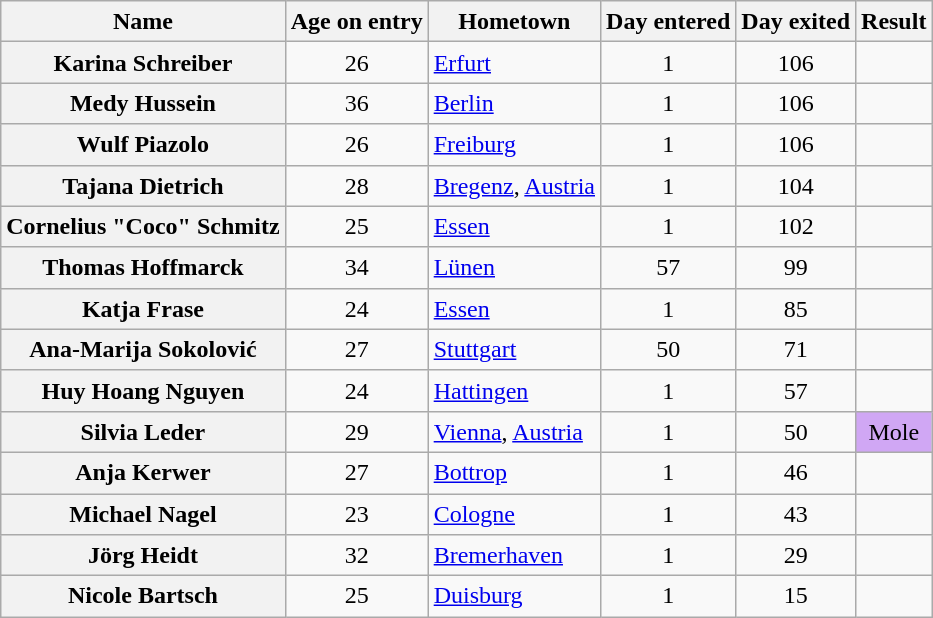<table class="wikitable sortable" style="text-align:left; line-height:20px; width:auto;">
<tr>
<th scope="col">Name</th>
<th scope="col">Age on entry</th>
<th scope="col">Hometown</th>
<th scope="col">Day entered</th>
<th scope="col">Day exited</th>
<th scope="col">Result</th>
</tr>
<tr>
<th scope="row">Karina Schreiber</th>
<td align="center">26</td>
<td><a href='#'>Erfurt</a></td>
<td align="center">1</td>
<td align="center">106</td>
<td></td>
</tr>
<tr>
<th scope="row">Medy Hussein</th>
<td align="center">36</td>
<td><a href='#'>Berlin</a></td>
<td align="center">1</td>
<td align="center">106</td>
<td></td>
</tr>
<tr>
<th scope="row">Wulf Piazolo</th>
<td align="center">26</td>
<td><a href='#'>Freiburg</a></td>
<td align="center">1</td>
<td align="center">106</td>
<td></td>
</tr>
<tr>
<th scope="row">Tajana Dietrich</th>
<td align="center">28</td>
<td><a href='#'>Bregenz</a>, <a href='#'>Austria</a></td>
<td align="center">1</td>
<td align="center">104</td>
<td></td>
</tr>
<tr>
<th scope="row">Cornelius "Coco" Schmitz</th>
<td align="center">25</td>
<td><a href='#'>Essen</a></td>
<td align="center">1</td>
<td align="center">102</td>
<td></td>
</tr>
<tr>
<th scope="row">Thomas Hoffmarck</th>
<td align="center">34</td>
<td><a href='#'>Lünen</a></td>
<td align="center">57</td>
<td align="center">99</td>
<td></td>
</tr>
<tr>
<th scope="row">Katja Frase</th>
<td align="center">24</td>
<td><a href='#'>Essen</a></td>
<td align="center">1</td>
<td align="center">85</td>
<td></td>
</tr>
<tr>
<th scope="row">Ana-Marija Sokolović</th>
<td align="center">27</td>
<td><a href='#'>Stuttgart</a></td>
<td align="center">50</td>
<td align="center">71</td>
<td></td>
</tr>
<tr>
<th scope="row">Huy Hoang Nguyen</th>
<td align="center">24</td>
<td><a href='#'>Hattingen</a></td>
<td align="center">1</td>
<td align="center">57</td>
<td></td>
</tr>
<tr>
<th scope="row">Silvia Leder</th>
<td align="center">29</td>
<td><a href='#'>Vienna</a>, <a href='#'>Austria</a></td>
<td align="center">1</td>
<td align="center">50</td>
<td align="center" style="background:#D0A7F4">Mole</td>
</tr>
<tr>
<th scope="row">Anja Kerwer</th>
<td align="center">27</td>
<td><a href='#'>Bottrop</a></td>
<td align="center">1</td>
<td align="center">46</td>
<td></td>
</tr>
<tr>
<th scope="row">Michael Nagel</th>
<td align="center">23</td>
<td><a href='#'>Cologne</a></td>
<td align="center">1</td>
<td align="center">43</td>
<td></td>
</tr>
<tr>
<th scope="row">Jörg Heidt</th>
<td align="center">32</td>
<td><a href='#'>Bremerhaven</a></td>
<td align="center">1</td>
<td align="center">29</td>
<td></td>
</tr>
<tr>
<th scope="row">Nicole Bartsch</th>
<td align="center">25</td>
<td><a href='#'>Duisburg</a></td>
<td align="center">1</td>
<td align="center">15</td>
<td></td>
</tr>
</table>
